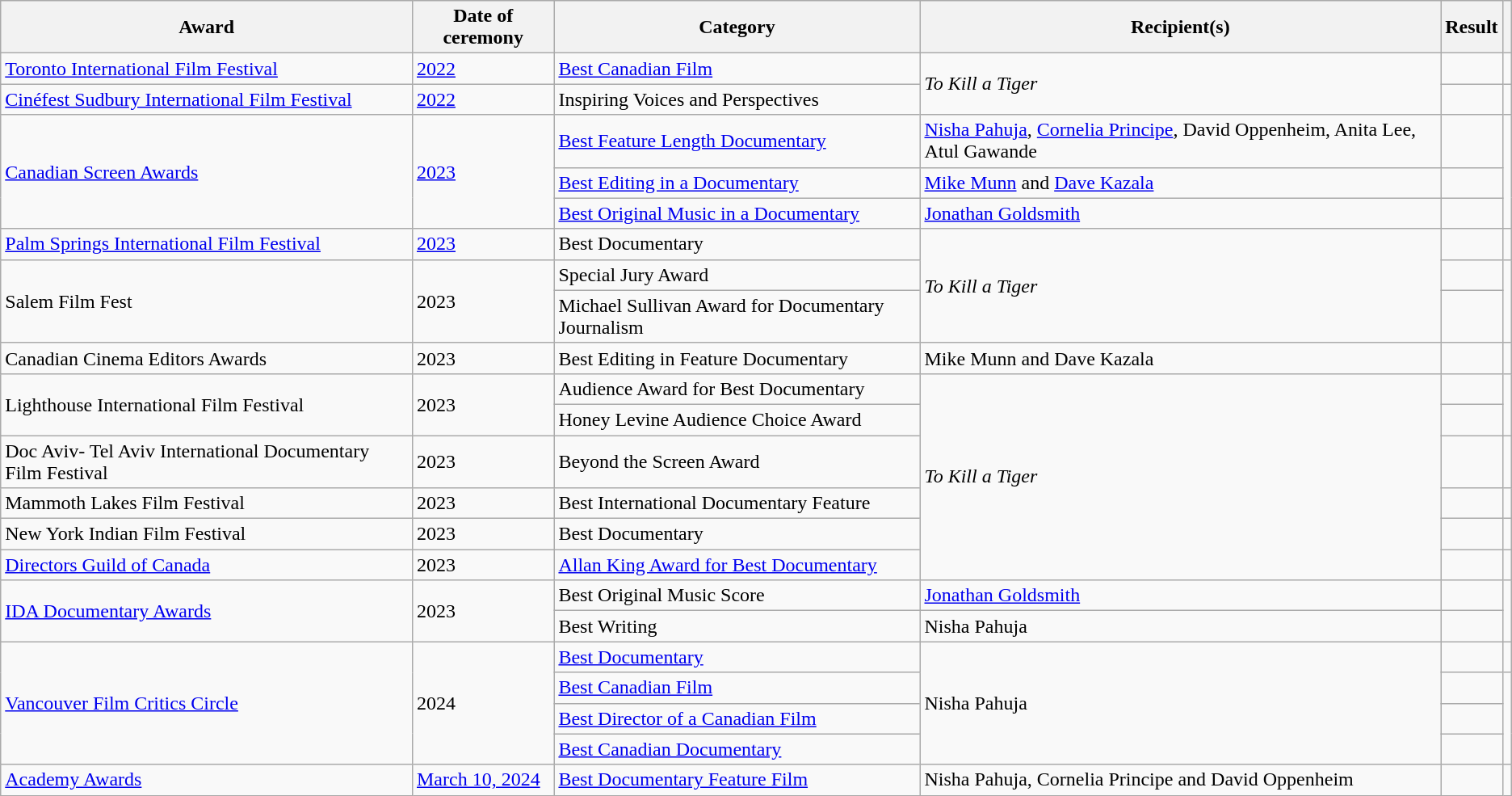<table class="wikitable plainrowheaders sortable">
<tr>
<th scope="col">Award</th>
<th scope="col">Date of ceremony</th>
<th scope="col">Category</th>
<th scope="col">Recipient(s)</th>
<th scope="col">Result</th>
<th scope="col" class="unsortable"></th>
</tr>
<tr>
<td><a href='#'>Toronto International Film Festival</a></td>
<td><a href='#'>2022</a></td>
<td><a href='#'>Best Canadian Film</a> </td>
<td rowspan="2"><em>To Kill a Tiger</em></td>
<td></td>
<td></td>
</tr>
<tr>
<td><a href='#'>Cinéfest Sudbury International Film Festival</a></td>
<td><a href='#'>2022</a></td>
<td>Inspiring Voices and Perspectives</td>
<td></td>
<td></td>
</tr>
<tr>
<td rowspan=3><a href='#'>Canadian Screen Awards</a></td>
<td rowspan=3><a href='#'>2023</a></td>
<td><a href='#'>Best Feature Length Documentary</a></td>
<td><a href='#'>Nisha Pahuja</a>, <a href='#'>Cornelia Principe</a>, David Oppenheim, Anita Lee, Atul Gawande</td>
<td></td>
<td rowspan=3></td>
</tr>
<tr>
<td><a href='#'>Best Editing in a Documentary</a></td>
<td><a href='#'>Mike Munn</a> and <a href='#'>Dave Kazala</a></td>
<td></td>
</tr>
<tr>
<td><a href='#'>Best Original Music in a Documentary</a></td>
<td><a href='#'>Jonathan Goldsmith</a></td>
<td></td>
</tr>
<tr>
<td><a href='#'>Palm Springs International Film Festival</a></td>
<td><a href='#'>2023</a></td>
<td>Best Documentary</td>
<td rowspan=3><em>To Kill a Tiger</em></td>
<td></td>
<td></td>
</tr>
<tr>
<td rowspan=2>Salem Film Fest</td>
<td rowspan=2>2023</td>
<td>Special Jury Award</td>
<td></td>
<td rowspan=2></td>
</tr>
<tr>
<td>Michael Sullivan Award for Documentary Journalism</td>
<td></td>
</tr>
<tr>
<td>Canadian Cinema Editors Awards</td>
<td>2023</td>
<td>Best Editing in Feature Documentary</td>
<td>Mike Munn and Dave Kazala</td>
<td></td>
<td></td>
</tr>
<tr>
<td rowspan="2">Lighthouse International Film Festival</td>
<td rowspan="2">2023</td>
<td>Audience Award for Best Documentary</td>
<td rowspan="6"><em>To Kill a Tiger</em></td>
<td></td>
<td rowspan=2></td>
</tr>
<tr>
<td>Honey Levine Audience Choice Award</td>
<td></td>
</tr>
<tr>
<td>Doc Aviv- Tel Aviv International Documentary Film Festival</td>
<td>2023</td>
<td>Beyond the Screen Award</td>
<td></td>
<td></td>
</tr>
<tr>
<td>Mammoth Lakes Film Festival</td>
<td>2023</td>
<td>Best International Documentary Feature</td>
<td></td>
<td></td>
</tr>
<tr>
<td>New York Indian Film Festival</td>
<td>2023</td>
<td>Best Documentary</td>
<td></td>
<td></td>
</tr>
<tr>
<td><a href='#'>Directors Guild of Canada</a></td>
<td>2023</td>
<td><a href='#'>Allan King Award for Best Documentary</a></td>
<td></td>
<td></td>
</tr>
<tr>
<td rowspan="2"><a href='#'>IDA Documentary Awards</a></td>
<td rowspan="2">2023</td>
<td>Best Original Music Score</td>
<td><a href='#'>Jonathan Goldsmith</a></td>
<td></td>
<td rowspan="2"></td>
</tr>
<tr>
<td>Best Writing</td>
<td>Nisha Pahuja</td>
<td></td>
</tr>
<tr>
<td rowspan=4><a href='#'>Vancouver Film Critics Circle</a></td>
<td rowspan=4>2024</td>
<td><a href='#'>Best Documentary</a></td>
<td rowspan=4>Nisha Pahuja</td>
<td></td>
<td></td>
</tr>
<tr>
<td><a href='#'>Best Canadian Film</a></td>
<td></td>
<td rowspan=3></td>
</tr>
<tr>
<td><a href='#'>Best Director of a Canadian Film</a></td>
<td></td>
</tr>
<tr>
<td><a href='#'>Best Canadian Documentary</a></td>
<td></td>
</tr>
<tr>
<td><a href='#'>Academy Awards</a></td>
<td><a href='#'>March 10, 2024</a></td>
<td><a href='#'>Best Documentary Feature Film</a></td>
<td>Nisha Pahuja, Cornelia Principe and David Oppenheim</td>
<td></td>
<td></td>
</tr>
</table>
